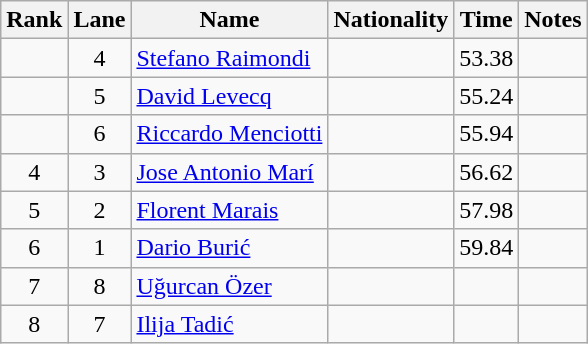<table class="wikitable sortable" style="text-align:center">
<tr>
<th>Rank</th>
<th>Lane</th>
<th>Name</th>
<th>Nationality</th>
<th>Time</th>
<th>Notes</th>
</tr>
<tr>
<td></td>
<td>4</td>
<td align="left"><a href='#'>Stefano Raimondi</a></td>
<td align="left"></td>
<td>53.38</td>
<td></td>
</tr>
<tr>
<td></td>
<td>5</td>
<td align="left"><a href='#'>David Levecq</a></td>
<td align="left"></td>
<td>55.24</td>
<td></td>
</tr>
<tr>
<td></td>
<td>6</td>
<td align="left"><a href='#'>Riccardo Menciotti</a></td>
<td align="left"></td>
<td>55.94</td>
<td></td>
</tr>
<tr>
<td>4</td>
<td>3</td>
<td align="left"><a href='#'>Jose Antonio Marí</a></td>
<td align="left"></td>
<td>56.62</td>
<td></td>
</tr>
<tr>
<td>5</td>
<td>2</td>
<td align="left"><a href='#'>Florent Marais</a></td>
<td align="left"></td>
<td>57.98</td>
<td></td>
</tr>
<tr>
<td>6</td>
<td>1</td>
<td align="left"><a href='#'>Dario Burić</a></td>
<td align="left"></td>
<td>59.84</td>
<td></td>
</tr>
<tr>
<td>7</td>
<td>8</td>
<td align="left"><a href='#'>Uğurcan Özer</a></td>
<td align="left"></td>
<td></td>
<td></td>
</tr>
<tr>
<td>8</td>
<td>7</td>
<td align="left"><a href='#'>Ilija Tadić</a></td>
<td align="left"></td>
<td></td>
<td></td>
</tr>
</table>
